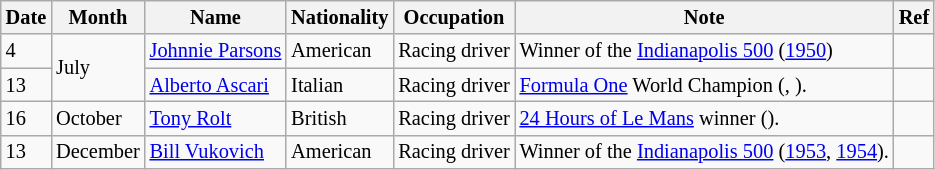<table class="wikitable" style="font-size:85%;">
<tr>
<th>Date</th>
<th>Month</th>
<th>Name</th>
<th>Nationality</th>
<th>Occupation</th>
<th>Note</th>
<th>Ref</th>
</tr>
<tr>
<td>4</td>
<td rowspan=2>July</td>
<td><a href='#'>Johnnie Parsons</a></td>
<td>American</td>
<td>Racing driver</td>
<td>Winner of the <a href='#'>Indianapolis 500</a> (<a href='#'>1950</a>)</td>
<td></td>
</tr>
<tr>
<td>13</td>
<td><a href='#'>Alberto Ascari</a></td>
<td>Italian</td>
<td>Racing driver</td>
<td><a href='#'>Formula One</a> World Champion (, ).</td>
<td></td>
</tr>
<tr>
<td>16</td>
<td>October</td>
<td><a href='#'>Tony Rolt</a></td>
<td>British</td>
<td>Racing driver</td>
<td><a href='#'>24 Hours of Le Mans</a> winner ().</td>
<td></td>
</tr>
<tr>
<td>13</td>
<td>December</td>
<td><a href='#'>Bill Vukovich</a></td>
<td>American</td>
<td>Racing driver</td>
<td>Winner of the <a href='#'>Indianapolis 500</a> (<a href='#'>1953</a>, <a href='#'>1954</a>).</td>
<td></td>
</tr>
</table>
